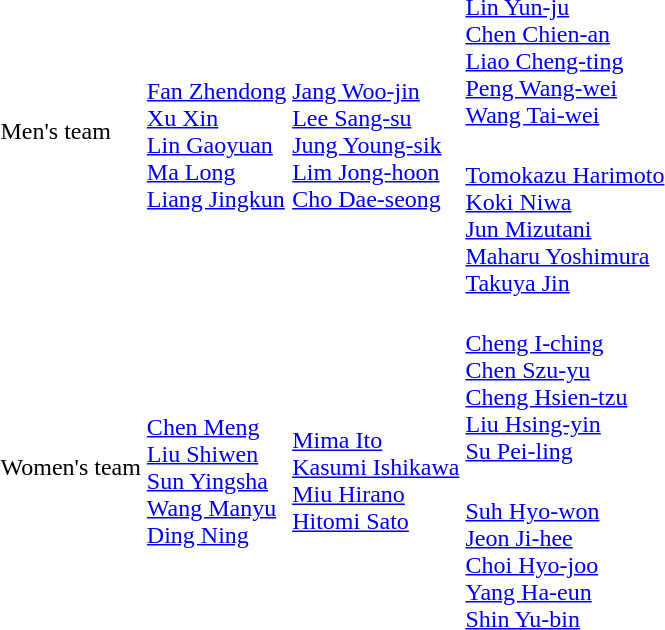<table>
<tr>
<td rowspan=2>Men's team<br></td>
<td rowspan=2><br><a href='#'>Fan Zhendong</a><br><a href='#'>Xu Xin</a><br><a href='#'>Lin Gaoyuan</a><br><a href='#'>Ma Long</a><br><a href='#'>Liang Jingkun</a></td>
<td rowspan=2><br><a href='#'>Jang Woo-jin</a><br><a href='#'>Lee Sang-su</a><br><a href='#'>Jung Young-sik</a><br><a href='#'>Lim Jong-hoon</a><br><a href='#'>Cho Dae-seong</a></td>
<td><br><a href='#'>Lin Yun-ju</a><br><a href='#'>Chen Chien-an</a><br><a href='#'>Liao Cheng-ting</a><br><a href='#'>Peng Wang-wei</a><br><a href='#'>Wang Tai-wei</a></td>
</tr>
<tr>
<td><br><a href='#'>Tomokazu Harimoto</a><br><a href='#'>Koki Niwa</a><br><a href='#'>Jun Mizutani</a><br><a href='#'>Maharu Yoshimura</a><br><a href='#'>Takuya Jin</a></td>
</tr>
<tr>
<td rowspan=2>Women's team<br></td>
<td rowspan=2><br><a href='#'>Chen Meng</a><br><a href='#'>Liu Shiwen</a><br><a href='#'>Sun Yingsha</a><br><a href='#'>Wang Manyu</a><br><a href='#'>Ding Ning</a></td>
<td rowspan=2><br><a href='#'>Mima Ito</a><br><a href='#'>Kasumi Ishikawa</a><br><a href='#'>Miu Hirano</a><br><a href='#'>Hitomi Sato</a></td>
<td><br><a href='#'>Cheng I-ching</a><br><a href='#'>Chen Szu-yu</a><br><a href='#'>Cheng Hsien-tzu</a><br><a href='#'>Liu Hsing-yin</a><br><a href='#'>Su Pei-ling</a></td>
</tr>
<tr>
<td><br><a href='#'>Suh Hyo-won</a><br><a href='#'>Jeon Ji-hee</a><br><a href='#'>Choi Hyo-joo</a><br><a href='#'>Yang Ha-eun</a><br><a href='#'>Shin Yu-bin</a></td>
</tr>
</table>
